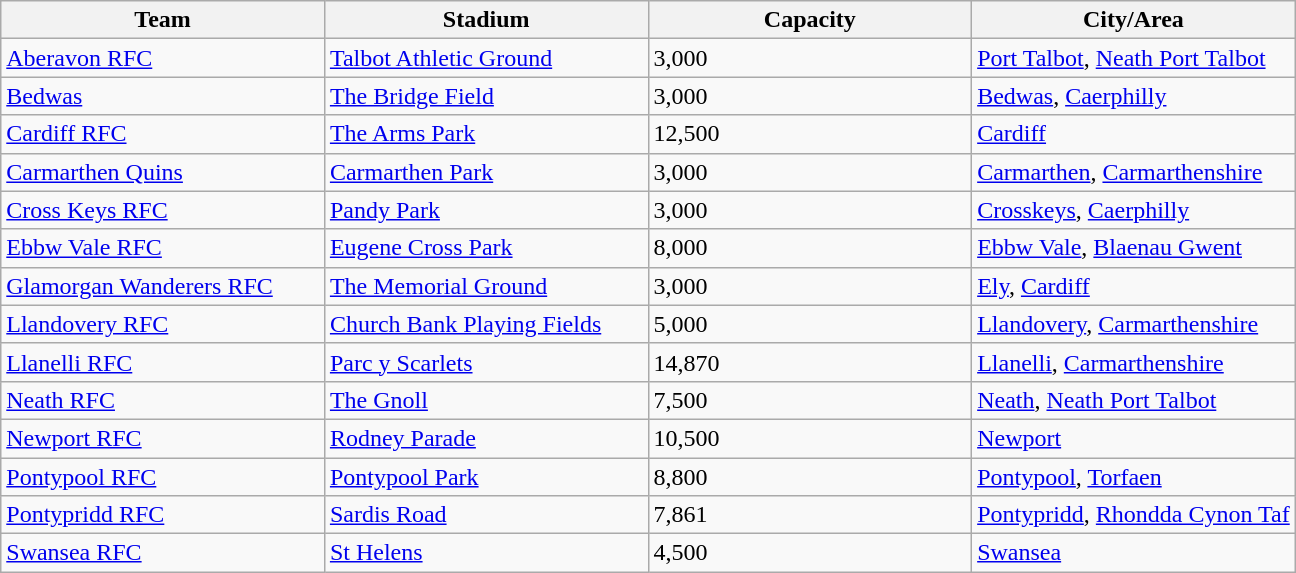<table class="wikitable sortable">
<tr>
<th width=25%>Team</th>
<th width=25%>Stadium</th>
<th width=25%>Capacity</th>
<th width=25%>City/Area</th>
</tr>
<tr>
<td><a href='#'>Aberavon RFC</a></td>
<td><a href='#'>Talbot Athletic Ground</a></td>
<td>3,000</td>
<td><a href='#'>Port Talbot</a>, <a href='#'>Neath Port Talbot</a></td>
</tr>
<tr>
<td><a href='#'>Bedwas</a></td>
<td><a href='#'>The Bridge Field</a></td>
<td>3,000</td>
<td><a href='#'>Bedwas</a>, <a href='#'>Caerphilly</a></td>
</tr>
<tr>
<td><a href='#'>Cardiff RFC</a></td>
<td><a href='#'>The Arms Park</a></td>
<td>12,500</td>
<td><a href='#'>Cardiff</a></td>
</tr>
<tr>
<td><a href='#'>Carmarthen Quins</a></td>
<td><a href='#'>Carmarthen Park</a></td>
<td>3,000</td>
<td><a href='#'>Carmarthen</a>, <a href='#'>Carmarthenshire</a></td>
</tr>
<tr>
<td><a href='#'>Cross Keys RFC</a></td>
<td><a href='#'>Pandy Park</a></td>
<td>3,000</td>
<td><a href='#'>Crosskeys</a>, <a href='#'>Caerphilly</a></td>
</tr>
<tr>
<td><a href='#'>Ebbw Vale RFC</a></td>
<td><a href='#'>Eugene Cross Park</a></td>
<td>8,000</td>
<td><a href='#'>Ebbw Vale</a>, <a href='#'>Blaenau Gwent</a></td>
</tr>
<tr>
<td><a href='#'>Glamorgan Wanderers RFC</a></td>
<td><a href='#'>The Memorial Ground</a></td>
<td>3,000</td>
<td><a href='#'>Ely</a>, <a href='#'>Cardiff</a></td>
</tr>
<tr>
<td><a href='#'>Llandovery RFC</a></td>
<td><a href='#'>Church Bank Playing Fields</a></td>
<td>5,000</td>
<td><a href='#'>Llandovery</a>, <a href='#'>Carmarthenshire</a></td>
</tr>
<tr>
<td><a href='#'>Llanelli RFC</a></td>
<td><a href='#'>Parc y Scarlets</a></td>
<td>14,870</td>
<td><a href='#'>Llanelli</a>, <a href='#'>Carmarthenshire</a></td>
</tr>
<tr>
<td><a href='#'>Neath RFC</a></td>
<td><a href='#'>The Gnoll</a></td>
<td>7,500</td>
<td><a href='#'>Neath</a>, <a href='#'>Neath Port Talbot</a></td>
</tr>
<tr>
<td><a href='#'>Newport RFC</a></td>
<td><a href='#'>Rodney Parade</a></td>
<td>10,500</td>
<td><a href='#'>Newport</a></td>
</tr>
<tr>
<td><a href='#'>Pontypool RFC</a></td>
<td><a href='#'>Pontypool Park</a></td>
<td>8,800</td>
<td><a href='#'>Pontypool</a>, <a href='#'>Torfaen</a></td>
</tr>
<tr>
<td><a href='#'>Pontypridd RFC</a></td>
<td><a href='#'>Sardis Road</a></td>
<td>7,861</td>
<td><a href='#'>Pontypridd</a>, <a href='#'>Rhondda Cynon Taf</a></td>
</tr>
<tr>
<td><a href='#'>Swansea RFC</a></td>
<td><a href='#'>St Helens</a></td>
<td>4,500</td>
<td><a href='#'>Swansea</a></td>
</tr>
</table>
